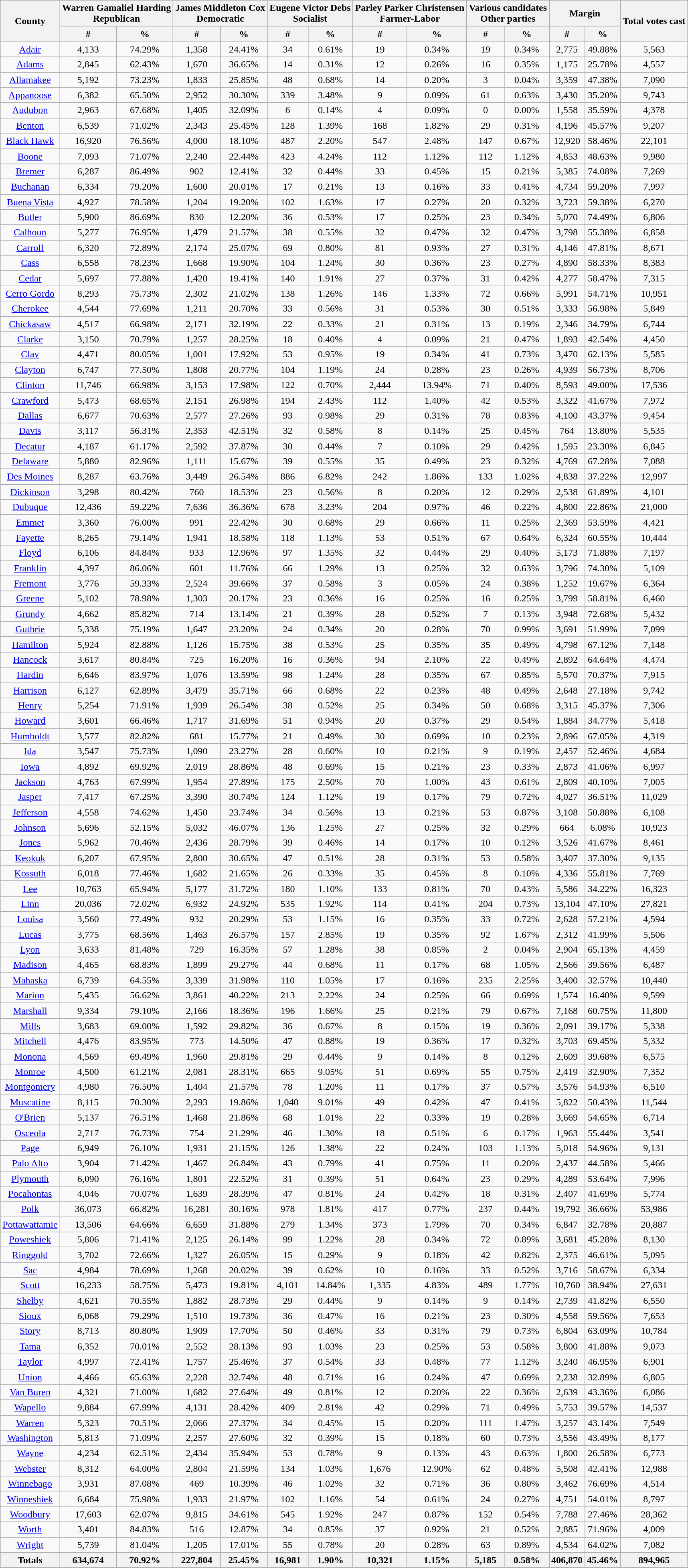<table class="wikitable sortable" style="text-align:center">
<tr>
<th rowspan="2" style="text-align:center;">County</th>
<th colspan="2" style="text-align:center;">Warren Gamaliel Harding<br>Republican</th>
<th colspan="2" style="text-align:center;">James Middleton Cox<br>Democratic</th>
<th colspan="2" style="text-align:center;">Eugene Victor Debs<br>Socialist</th>
<th colspan="2" style="text-align:center;">Parley Parker Christensen<br>Farmer-Labor</th>
<th colspan="2" style="text-align:center;">Various candidates<br>Other parties</th>
<th colspan="2" style="text-align:center;">Margin</th>
<th rowspan="2" style="text-align:center;">Total votes cast</th>
</tr>
<tr>
<th data-sort-type="number">#</th>
<th data-sort-type="number">%</th>
<th data-sort-type="number">#</th>
<th data-sort-type="number">%</th>
<th data-sort-type="number">#</th>
<th data-sort-type="number">%</th>
<th data-sort-type="number">#</th>
<th data-sort-type="number">%</th>
<th data-sort-type="number">#</th>
<th data-sort-type="number">%</th>
<th data-sort-type="number">#</th>
<th data-sort-type="number">%</th>
</tr>
<tr style="text-align:center;">
<td><a href='#'>Adair</a></td>
<td>4,133</td>
<td>74.29%</td>
<td>1,358</td>
<td>24.41%</td>
<td>34</td>
<td>0.61%</td>
<td>19</td>
<td>0.34%</td>
<td>19</td>
<td>0.34%</td>
<td>2,775</td>
<td>49.88%</td>
<td>5,563</td>
</tr>
<tr style="text-align:center;">
<td><a href='#'>Adams</a></td>
<td>2,845</td>
<td>62.43%</td>
<td>1,670</td>
<td>36.65%</td>
<td>14</td>
<td>0.31%</td>
<td>12</td>
<td>0.26%</td>
<td>16</td>
<td>0.35%</td>
<td>1,175</td>
<td>25.78%</td>
<td>4,557</td>
</tr>
<tr style="text-align:center;">
<td><a href='#'>Allamakee</a></td>
<td>5,192</td>
<td>73.23%</td>
<td>1,833</td>
<td>25.85%</td>
<td>48</td>
<td>0.68%</td>
<td>14</td>
<td>0.20%</td>
<td>3</td>
<td>0.04%</td>
<td>3,359</td>
<td>47.38%</td>
<td>7,090</td>
</tr>
<tr style="text-align:center;">
<td><a href='#'>Appanoose</a></td>
<td>6,382</td>
<td>65.50%</td>
<td>2,952</td>
<td>30.30%</td>
<td>339</td>
<td>3.48%</td>
<td>9</td>
<td>0.09%</td>
<td>61</td>
<td>0.63%</td>
<td>3,430</td>
<td>35.20%</td>
<td>9,743</td>
</tr>
<tr style="text-align:center;">
<td><a href='#'>Audubon</a></td>
<td>2,963</td>
<td>67.68%</td>
<td>1,405</td>
<td>32.09%</td>
<td>6</td>
<td>0.14%</td>
<td>4</td>
<td>0.09%</td>
<td>0</td>
<td>0.00%</td>
<td>1,558</td>
<td>35.59%</td>
<td>4,378</td>
</tr>
<tr style="text-align:center;">
<td><a href='#'>Benton</a></td>
<td>6,539</td>
<td>71.02%</td>
<td>2,343</td>
<td>25.45%</td>
<td>128</td>
<td>1.39%</td>
<td>168</td>
<td>1.82%</td>
<td>29</td>
<td>0.31%</td>
<td>4,196</td>
<td>45.57%</td>
<td>9,207</td>
</tr>
<tr style="text-align:center;">
<td><a href='#'>Black Hawk</a></td>
<td>16,920</td>
<td>76.56%</td>
<td>4,000</td>
<td>18.10%</td>
<td>487</td>
<td>2.20%</td>
<td>547</td>
<td>2.48%</td>
<td>147</td>
<td>0.67%</td>
<td>12,920</td>
<td>58.46%</td>
<td>22,101</td>
</tr>
<tr style="text-align:center;">
<td><a href='#'>Boone</a></td>
<td>7,093</td>
<td>71.07%</td>
<td>2,240</td>
<td>22.44%</td>
<td>423</td>
<td>4.24%</td>
<td>112</td>
<td>1.12%</td>
<td>112</td>
<td>1.12%</td>
<td>4,853</td>
<td>48.63%</td>
<td>9,980</td>
</tr>
<tr style="text-align:center;">
<td><a href='#'>Bremer</a></td>
<td>6,287</td>
<td>86.49%</td>
<td>902</td>
<td>12.41%</td>
<td>32</td>
<td>0.44%</td>
<td>33</td>
<td>0.45%</td>
<td>15</td>
<td>0.21%</td>
<td>5,385</td>
<td>74.08%</td>
<td>7,269</td>
</tr>
<tr style="text-align:center;">
<td><a href='#'>Buchanan</a></td>
<td>6,334</td>
<td>79.20%</td>
<td>1,600</td>
<td>20.01%</td>
<td>17</td>
<td>0.21%</td>
<td>13</td>
<td>0.16%</td>
<td>33</td>
<td>0.41%</td>
<td>4,734</td>
<td>59.20%</td>
<td>7,997</td>
</tr>
<tr style="text-align:center;">
<td><a href='#'>Buena Vista</a></td>
<td>4,927</td>
<td>78.58%</td>
<td>1,204</td>
<td>19.20%</td>
<td>102</td>
<td>1.63%</td>
<td>17</td>
<td>0.27%</td>
<td>20</td>
<td>0.32%</td>
<td>3,723</td>
<td>59.38%</td>
<td>6,270</td>
</tr>
<tr style="text-align:center;">
<td><a href='#'>Butler</a></td>
<td>5,900</td>
<td>86.69%</td>
<td>830</td>
<td>12.20%</td>
<td>36</td>
<td>0.53%</td>
<td>17</td>
<td>0.25%</td>
<td>23</td>
<td>0.34%</td>
<td>5,070</td>
<td>74.49%</td>
<td>6,806</td>
</tr>
<tr style="text-align:center;">
<td><a href='#'>Calhoun</a></td>
<td>5,277</td>
<td>76.95%</td>
<td>1,479</td>
<td>21.57%</td>
<td>38</td>
<td>0.55%</td>
<td>32</td>
<td>0.47%</td>
<td>32</td>
<td>0.47%</td>
<td>3,798</td>
<td>55.38%</td>
<td>6,858</td>
</tr>
<tr style="text-align:center;">
<td><a href='#'>Carroll</a></td>
<td>6,320</td>
<td>72.89%</td>
<td>2,174</td>
<td>25.07%</td>
<td>69</td>
<td>0.80%</td>
<td>81</td>
<td>0.93%</td>
<td>27</td>
<td>0.31%</td>
<td>4,146</td>
<td>47.81%</td>
<td>8,671</td>
</tr>
<tr style="text-align:center;">
<td><a href='#'>Cass</a></td>
<td>6,558</td>
<td>78.23%</td>
<td>1,668</td>
<td>19.90%</td>
<td>104</td>
<td>1.24%</td>
<td>30</td>
<td>0.36%</td>
<td>23</td>
<td>0.27%</td>
<td>4,890</td>
<td>58.33%</td>
<td>8,383</td>
</tr>
<tr style="text-align:center;">
<td><a href='#'>Cedar</a></td>
<td>5,697</td>
<td>77.88%</td>
<td>1,420</td>
<td>19.41%</td>
<td>140</td>
<td>1.91%</td>
<td>27</td>
<td>0.37%</td>
<td>31</td>
<td>0.42%</td>
<td>4,277</td>
<td>58.47%</td>
<td>7,315</td>
</tr>
<tr style="text-align:center;">
<td><a href='#'>Cerro Gordo</a></td>
<td>8,293</td>
<td>75.73%</td>
<td>2,302</td>
<td>21.02%</td>
<td>138</td>
<td>1.26%</td>
<td>146</td>
<td>1.33%</td>
<td>72</td>
<td>0.66%</td>
<td>5,991</td>
<td>54.71%</td>
<td>10,951</td>
</tr>
<tr style="text-align:center;">
<td><a href='#'>Cherokee</a></td>
<td>4,544</td>
<td>77.69%</td>
<td>1,211</td>
<td>20.70%</td>
<td>33</td>
<td>0.56%</td>
<td>31</td>
<td>0.53%</td>
<td>30</td>
<td>0.51%</td>
<td>3,333</td>
<td>56.98%</td>
<td>5,849</td>
</tr>
<tr style="text-align:center;">
<td><a href='#'>Chickasaw</a></td>
<td>4,517</td>
<td>66.98%</td>
<td>2,171</td>
<td>32.19%</td>
<td>22</td>
<td>0.33%</td>
<td>21</td>
<td>0.31%</td>
<td>13</td>
<td>0.19%</td>
<td>2,346</td>
<td>34.79%</td>
<td>6,744</td>
</tr>
<tr style="text-align:center;">
<td><a href='#'>Clarke</a></td>
<td>3,150</td>
<td>70.79%</td>
<td>1,257</td>
<td>28.25%</td>
<td>18</td>
<td>0.40%</td>
<td>4</td>
<td>0.09%</td>
<td>21</td>
<td>0.47%</td>
<td>1,893</td>
<td>42.54%</td>
<td>4,450</td>
</tr>
<tr style="text-align:center;">
<td><a href='#'>Clay</a></td>
<td>4,471</td>
<td>80.05%</td>
<td>1,001</td>
<td>17.92%</td>
<td>53</td>
<td>0.95%</td>
<td>19</td>
<td>0.34%</td>
<td>41</td>
<td>0.73%</td>
<td>3,470</td>
<td>62.13%</td>
<td>5,585</td>
</tr>
<tr style="text-align:center;">
<td><a href='#'>Clayton</a></td>
<td>6,747</td>
<td>77.50%</td>
<td>1,808</td>
<td>20.77%</td>
<td>104</td>
<td>1.19%</td>
<td>24</td>
<td>0.28%</td>
<td>23</td>
<td>0.26%</td>
<td>4,939</td>
<td>56.73%</td>
<td>8,706</td>
</tr>
<tr style="text-align:center;">
<td><a href='#'>Clinton</a></td>
<td>11,746</td>
<td>66.98%</td>
<td>3,153</td>
<td>17.98%</td>
<td>122</td>
<td>0.70%</td>
<td>2,444</td>
<td>13.94%</td>
<td>71</td>
<td>0.40%</td>
<td>8,593</td>
<td>49.00%</td>
<td>17,536</td>
</tr>
<tr style="text-align:center;">
<td><a href='#'>Crawford</a></td>
<td>5,473</td>
<td>68.65%</td>
<td>2,151</td>
<td>26.98%</td>
<td>194</td>
<td>2.43%</td>
<td>112</td>
<td>1.40%</td>
<td>42</td>
<td>0.53%</td>
<td>3,322</td>
<td>41.67%</td>
<td>7,972</td>
</tr>
<tr style="text-align:center;">
<td><a href='#'>Dallas</a></td>
<td>6,677</td>
<td>70.63%</td>
<td>2,577</td>
<td>27.26%</td>
<td>93</td>
<td>0.98%</td>
<td>29</td>
<td>0.31%</td>
<td>78</td>
<td>0.83%</td>
<td>4,100</td>
<td>43.37%</td>
<td>9,454</td>
</tr>
<tr style="text-align:center;">
<td><a href='#'>Davis</a></td>
<td>3,117</td>
<td>56.31%</td>
<td>2,353</td>
<td>42.51%</td>
<td>32</td>
<td>0.58%</td>
<td>8</td>
<td>0.14%</td>
<td>25</td>
<td>0.45%</td>
<td>764</td>
<td>13.80%</td>
<td>5,535</td>
</tr>
<tr style="text-align:center;">
<td><a href='#'>Decatur</a></td>
<td>4,187</td>
<td>61.17%</td>
<td>2,592</td>
<td>37.87%</td>
<td>30</td>
<td>0.44%</td>
<td>7</td>
<td>0.10%</td>
<td>29</td>
<td>0.42%</td>
<td>1,595</td>
<td>23.30%</td>
<td>6,845</td>
</tr>
<tr style="text-align:center;">
<td><a href='#'>Delaware</a></td>
<td>5,880</td>
<td>82.96%</td>
<td>1,111</td>
<td>15.67%</td>
<td>39</td>
<td>0.55%</td>
<td>35</td>
<td>0.49%</td>
<td>23</td>
<td>0.32%</td>
<td>4,769</td>
<td>67.28%</td>
<td>7,088</td>
</tr>
<tr style="text-align:center;">
<td><a href='#'>Des Moines</a></td>
<td>8,287</td>
<td>63.76%</td>
<td>3,449</td>
<td>26.54%</td>
<td>886</td>
<td>6.82%</td>
<td>242</td>
<td>1.86%</td>
<td>133</td>
<td>1.02%</td>
<td>4,838</td>
<td>37.22%</td>
<td>12,997</td>
</tr>
<tr style="text-align:center;">
<td><a href='#'>Dickinson</a></td>
<td>3,298</td>
<td>80.42%</td>
<td>760</td>
<td>18.53%</td>
<td>23</td>
<td>0.56%</td>
<td>8</td>
<td>0.20%</td>
<td>12</td>
<td>0.29%</td>
<td>2,538</td>
<td>61.89%</td>
<td>4,101</td>
</tr>
<tr style="text-align:center;">
<td><a href='#'>Dubuque</a></td>
<td>12,436</td>
<td>59.22%</td>
<td>7,636</td>
<td>36.36%</td>
<td>678</td>
<td>3.23%</td>
<td>204</td>
<td>0.97%</td>
<td>46</td>
<td>0.22%</td>
<td>4,800</td>
<td>22.86%</td>
<td>21,000</td>
</tr>
<tr style="text-align:center;">
<td><a href='#'>Emmet</a></td>
<td>3,360</td>
<td>76.00%</td>
<td>991</td>
<td>22.42%</td>
<td>30</td>
<td>0.68%</td>
<td>29</td>
<td>0.66%</td>
<td>11</td>
<td>0.25%</td>
<td>2,369</td>
<td>53.59%</td>
<td>4,421</td>
</tr>
<tr style="text-align:center;">
<td><a href='#'>Fayette</a></td>
<td>8,265</td>
<td>79.14%</td>
<td>1,941</td>
<td>18.58%</td>
<td>118</td>
<td>1.13%</td>
<td>53</td>
<td>0.51%</td>
<td>67</td>
<td>0.64%</td>
<td>6,324</td>
<td>60.55%</td>
<td>10,444</td>
</tr>
<tr style="text-align:center;">
<td><a href='#'>Floyd</a></td>
<td>6,106</td>
<td>84.84%</td>
<td>933</td>
<td>12.96%</td>
<td>97</td>
<td>1.35%</td>
<td>32</td>
<td>0.44%</td>
<td>29</td>
<td>0.40%</td>
<td>5,173</td>
<td>71.88%</td>
<td>7,197</td>
</tr>
<tr style="text-align:center;">
<td><a href='#'>Franklin</a></td>
<td>4,397</td>
<td>86.06%</td>
<td>601</td>
<td>11.76%</td>
<td>66</td>
<td>1.29%</td>
<td>13</td>
<td>0.25%</td>
<td>32</td>
<td>0.63%</td>
<td>3,796</td>
<td>74.30%</td>
<td>5,109</td>
</tr>
<tr style="text-align:center;">
<td><a href='#'>Fremont</a></td>
<td>3,776</td>
<td>59.33%</td>
<td>2,524</td>
<td>39.66%</td>
<td>37</td>
<td>0.58%</td>
<td>3</td>
<td>0.05%</td>
<td>24</td>
<td>0.38%</td>
<td>1,252</td>
<td>19.67%</td>
<td>6,364</td>
</tr>
<tr style="text-align:center;">
<td><a href='#'>Greene</a></td>
<td>5,102</td>
<td>78.98%</td>
<td>1,303</td>
<td>20.17%</td>
<td>23</td>
<td>0.36%</td>
<td>16</td>
<td>0.25%</td>
<td>16</td>
<td>0.25%</td>
<td>3,799</td>
<td>58.81%</td>
<td>6,460</td>
</tr>
<tr style="text-align:center;">
<td><a href='#'>Grundy</a></td>
<td>4,662</td>
<td>85.82%</td>
<td>714</td>
<td>13.14%</td>
<td>21</td>
<td>0.39%</td>
<td>28</td>
<td>0.52%</td>
<td>7</td>
<td>0.13%</td>
<td>3,948</td>
<td>72.68%</td>
<td>5,432</td>
</tr>
<tr style="text-align:center;">
<td><a href='#'>Guthrie</a></td>
<td>5,338</td>
<td>75.19%</td>
<td>1,647</td>
<td>23.20%</td>
<td>24</td>
<td>0.34%</td>
<td>20</td>
<td>0.28%</td>
<td>70</td>
<td>0.99%</td>
<td>3,691</td>
<td>51.99%</td>
<td>7,099</td>
</tr>
<tr style="text-align:center;">
<td><a href='#'>Hamilton</a></td>
<td>5,924</td>
<td>82.88%</td>
<td>1,126</td>
<td>15.75%</td>
<td>38</td>
<td>0.53%</td>
<td>25</td>
<td>0.35%</td>
<td>35</td>
<td>0.49%</td>
<td>4,798</td>
<td>67.12%</td>
<td>7,148</td>
</tr>
<tr style="text-align:center;">
<td><a href='#'>Hancock</a></td>
<td>3,617</td>
<td>80.84%</td>
<td>725</td>
<td>16.20%</td>
<td>16</td>
<td>0.36%</td>
<td>94</td>
<td>2.10%</td>
<td>22</td>
<td>0.49%</td>
<td>2,892</td>
<td>64.64%</td>
<td>4,474</td>
</tr>
<tr style="text-align:center;">
<td><a href='#'>Hardin</a></td>
<td>6,646</td>
<td>83.97%</td>
<td>1,076</td>
<td>13.59%</td>
<td>98</td>
<td>1.24%</td>
<td>28</td>
<td>0.35%</td>
<td>67</td>
<td>0.85%</td>
<td>5,570</td>
<td>70.37%</td>
<td>7,915</td>
</tr>
<tr style="text-align:center;">
<td><a href='#'>Harrison</a></td>
<td>6,127</td>
<td>62.89%</td>
<td>3,479</td>
<td>35.71%</td>
<td>66</td>
<td>0.68%</td>
<td>22</td>
<td>0.23%</td>
<td>48</td>
<td>0.49%</td>
<td>2,648</td>
<td>27.18%</td>
<td>9,742</td>
</tr>
<tr style="text-align:center;">
<td><a href='#'>Henry</a></td>
<td>5,254</td>
<td>71.91%</td>
<td>1,939</td>
<td>26.54%</td>
<td>38</td>
<td>0.52%</td>
<td>25</td>
<td>0.34%</td>
<td>50</td>
<td>0.68%</td>
<td>3,315</td>
<td>45.37%</td>
<td>7,306</td>
</tr>
<tr style="text-align:center;">
<td><a href='#'>Howard</a></td>
<td>3,601</td>
<td>66.46%</td>
<td>1,717</td>
<td>31.69%</td>
<td>51</td>
<td>0.94%</td>
<td>20</td>
<td>0.37%</td>
<td>29</td>
<td>0.54%</td>
<td>1,884</td>
<td>34.77%</td>
<td>5,418</td>
</tr>
<tr style="text-align:center;">
<td><a href='#'>Humboldt</a></td>
<td>3,577</td>
<td>82.82%</td>
<td>681</td>
<td>15.77%</td>
<td>21</td>
<td>0.49%</td>
<td>30</td>
<td>0.69%</td>
<td>10</td>
<td>0.23%</td>
<td>2,896</td>
<td>67.05%</td>
<td>4,319</td>
</tr>
<tr style="text-align:center;">
<td><a href='#'>Ida</a></td>
<td>3,547</td>
<td>75.73%</td>
<td>1,090</td>
<td>23.27%</td>
<td>28</td>
<td>0.60%</td>
<td>10</td>
<td>0.21%</td>
<td>9</td>
<td>0.19%</td>
<td>2,457</td>
<td>52.46%</td>
<td>4,684</td>
</tr>
<tr style="text-align:center;">
<td><a href='#'>Iowa</a></td>
<td>4,892</td>
<td>69.92%</td>
<td>2,019</td>
<td>28.86%</td>
<td>48</td>
<td>0.69%</td>
<td>15</td>
<td>0.21%</td>
<td>23</td>
<td>0.33%</td>
<td>2,873</td>
<td>41.06%</td>
<td>6,997</td>
</tr>
<tr style="text-align:center;">
<td><a href='#'>Jackson</a></td>
<td>4,763</td>
<td>67.99%</td>
<td>1,954</td>
<td>27.89%</td>
<td>175</td>
<td>2.50%</td>
<td>70</td>
<td>1.00%</td>
<td>43</td>
<td>0.61%</td>
<td>2,809</td>
<td>40.10%</td>
<td>7,005</td>
</tr>
<tr style="text-align:center;">
<td><a href='#'>Jasper</a></td>
<td>7,417</td>
<td>67.25%</td>
<td>3,390</td>
<td>30.74%</td>
<td>124</td>
<td>1.12%</td>
<td>19</td>
<td>0.17%</td>
<td>79</td>
<td>0.72%</td>
<td>4,027</td>
<td>36.51%</td>
<td>11,029</td>
</tr>
<tr style="text-align:center;">
<td><a href='#'>Jefferson</a></td>
<td>4,558</td>
<td>74.62%</td>
<td>1,450</td>
<td>23.74%</td>
<td>34</td>
<td>0.56%</td>
<td>13</td>
<td>0.21%</td>
<td>53</td>
<td>0.87%</td>
<td>3,108</td>
<td>50.88%</td>
<td>6,108</td>
</tr>
<tr style="text-align:center;">
<td><a href='#'>Johnson</a></td>
<td>5,696</td>
<td>52.15%</td>
<td>5,032</td>
<td>46.07%</td>
<td>136</td>
<td>1.25%</td>
<td>27</td>
<td>0.25%</td>
<td>32</td>
<td>0.29%</td>
<td>664</td>
<td>6.08%</td>
<td>10,923</td>
</tr>
<tr style="text-align:center;">
<td><a href='#'>Jones</a></td>
<td>5,962</td>
<td>70.46%</td>
<td>2,436</td>
<td>28.79%</td>
<td>39</td>
<td>0.46%</td>
<td>14</td>
<td>0.17%</td>
<td>10</td>
<td>0.12%</td>
<td>3,526</td>
<td>41.67%</td>
<td>8,461</td>
</tr>
<tr style="text-align:center;">
<td><a href='#'>Keokuk</a></td>
<td>6,207</td>
<td>67.95%</td>
<td>2,800</td>
<td>30.65%</td>
<td>47</td>
<td>0.51%</td>
<td>28</td>
<td>0.31%</td>
<td>53</td>
<td>0.58%</td>
<td>3,407</td>
<td>37.30%</td>
<td>9,135</td>
</tr>
<tr style="text-align:center;">
<td><a href='#'>Kossuth</a></td>
<td>6,018</td>
<td>77.46%</td>
<td>1,682</td>
<td>21.65%</td>
<td>26</td>
<td>0.33%</td>
<td>35</td>
<td>0.45%</td>
<td>8</td>
<td>0.10%</td>
<td>4,336</td>
<td>55.81%</td>
<td>7,769</td>
</tr>
<tr style="text-align:center;">
<td><a href='#'>Lee</a></td>
<td>10,763</td>
<td>65.94%</td>
<td>5,177</td>
<td>31.72%</td>
<td>180</td>
<td>1.10%</td>
<td>133</td>
<td>0.81%</td>
<td>70</td>
<td>0.43%</td>
<td>5,586</td>
<td>34.22%</td>
<td>16,323</td>
</tr>
<tr style="text-align:center;">
<td><a href='#'>Linn</a></td>
<td>20,036</td>
<td>72.02%</td>
<td>6,932</td>
<td>24.92%</td>
<td>535</td>
<td>1.92%</td>
<td>114</td>
<td>0.41%</td>
<td>204</td>
<td>0.73%</td>
<td>13,104</td>
<td>47.10%</td>
<td>27,821</td>
</tr>
<tr style="text-align:center;">
<td><a href='#'>Louisa</a></td>
<td>3,560</td>
<td>77.49%</td>
<td>932</td>
<td>20.29%</td>
<td>53</td>
<td>1.15%</td>
<td>16</td>
<td>0.35%</td>
<td>33</td>
<td>0.72%</td>
<td>2,628</td>
<td>57.21%</td>
<td>4,594</td>
</tr>
<tr style="text-align:center;">
<td><a href='#'>Lucas</a></td>
<td>3,775</td>
<td>68.56%</td>
<td>1,463</td>
<td>26.57%</td>
<td>157</td>
<td>2.85%</td>
<td>19</td>
<td>0.35%</td>
<td>92</td>
<td>1.67%</td>
<td>2,312</td>
<td>41.99%</td>
<td>5,506</td>
</tr>
<tr style="text-align:center;">
<td><a href='#'>Lyon</a></td>
<td>3,633</td>
<td>81.48%</td>
<td>729</td>
<td>16.35%</td>
<td>57</td>
<td>1.28%</td>
<td>38</td>
<td>0.85%</td>
<td>2</td>
<td>0.04%</td>
<td>2,904</td>
<td>65.13%</td>
<td>4,459</td>
</tr>
<tr style="text-align:center;">
<td><a href='#'>Madison</a></td>
<td>4,465</td>
<td>68.83%</td>
<td>1,899</td>
<td>29.27%</td>
<td>44</td>
<td>0.68%</td>
<td>11</td>
<td>0.17%</td>
<td>68</td>
<td>1.05%</td>
<td>2,566</td>
<td>39.56%</td>
<td>6,487</td>
</tr>
<tr style="text-align:center;">
<td><a href='#'>Mahaska</a></td>
<td>6,739</td>
<td>64.55%</td>
<td>3,339</td>
<td>31.98%</td>
<td>110</td>
<td>1.05%</td>
<td>17</td>
<td>0.16%</td>
<td>235</td>
<td>2.25%</td>
<td>3,400</td>
<td>32.57%</td>
<td>10,440</td>
</tr>
<tr style="text-align:center;">
<td><a href='#'>Marion</a></td>
<td>5,435</td>
<td>56.62%</td>
<td>3,861</td>
<td>40.22%</td>
<td>213</td>
<td>2.22%</td>
<td>24</td>
<td>0.25%</td>
<td>66</td>
<td>0.69%</td>
<td>1,574</td>
<td>16.40%</td>
<td>9,599</td>
</tr>
<tr style="text-align:center;">
<td><a href='#'>Marshall</a></td>
<td>9,334</td>
<td>79.10%</td>
<td>2,166</td>
<td>18.36%</td>
<td>196</td>
<td>1.66%</td>
<td>25</td>
<td>0.21%</td>
<td>79</td>
<td>0.67%</td>
<td>7,168</td>
<td>60.75%</td>
<td>11,800</td>
</tr>
<tr style="text-align:center;">
<td><a href='#'>Mills</a></td>
<td>3,683</td>
<td>69.00%</td>
<td>1,592</td>
<td>29.82%</td>
<td>36</td>
<td>0.67%</td>
<td>8</td>
<td>0.15%</td>
<td>19</td>
<td>0.36%</td>
<td>2,091</td>
<td>39.17%</td>
<td>5,338</td>
</tr>
<tr style="text-align:center;">
<td><a href='#'>Mitchell</a></td>
<td>4,476</td>
<td>83.95%</td>
<td>773</td>
<td>14.50%</td>
<td>47</td>
<td>0.88%</td>
<td>19</td>
<td>0.36%</td>
<td>17</td>
<td>0.32%</td>
<td>3,703</td>
<td>69.45%</td>
<td>5,332</td>
</tr>
<tr style="text-align:center;">
<td><a href='#'>Monona</a></td>
<td>4,569</td>
<td>69.49%</td>
<td>1,960</td>
<td>29.81%</td>
<td>29</td>
<td>0.44%</td>
<td>9</td>
<td>0.14%</td>
<td>8</td>
<td>0.12%</td>
<td>2,609</td>
<td>39.68%</td>
<td>6,575</td>
</tr>
<tr style="text-align:center;">
<td><a href='#'>Monroe</a></td>
<td>4,500</td>
<td>61.21%</td>
<td>2,081</td>
<td>28.31%</td>
<td>665</td>
<td>9.05%</td>
<td>51</td>
<td>0.69%</td>
<td>55</td>
<td>0.75%</td>
<td>2,419</td>
<td>32.90%</td>
<td>7,352</td>
</tr>
<tr style="text-align:center;">
<td><a href='#'>Montgomery</a></td>
<td>4,980</td>
<td>76.50%</td>
<td>1,404</td>
<td>21.57%</td>
<td>78</td>
<td>1.20%</td>
<td>11</td>
<td>0.17%</td>
<td>37</td>
<td>0.57%</td>
<td>3,576</td>
<td>54.93%</td>
<td>6,510</td>
</tr>
<tr style="text-align:center;">
<td><a href='#'>Muscatine</a></td>
<td>8,115</td>
<td>70.30%</td>
<td>2,293</td>
<td>19.86%</td>
<td>1,040</td>
<td>9.01%</td>
<td>49</td>
<td>0.42%</td>
<td>47</td>
<td>0.41%</td>
<td>5,822</td>
<td>50.43%</td>
<td>11,544</td>
</tr>
<tr style="text-align:center;">
<td><a href='#'>O'Brien</a></td>
<td>5,137</td>
<td>76.51%</td>
<td>1,468</td>
<td>21.86%</td>
<td>68</td>
<td>1.01%</td>
<td>22</td>
<td>0.33%</td>
<td>19</td>
<td>0.28%</td>
<td>3,669</td>
<td>54.65%</td>
<td>6,714</td>
</tr>
<tr style="text-align:center;">
<td><a href='#'>Osceola</a></td>
<td>2,717</td>
<td>76.73%</td>
<td>754</td>
<td>21.29%</td>
<td>46</td>
<td>1.30%</td>
<td>18</td>
<td>0.51%</td>
<td>6</td>
<td>0.17%</td>
<td>1,963</td>
<td>55.44%</td>
<td>3,541</td>
</tr>
<tr style="text-align:center;">
<td><a href='#'>Page</a></td>
<td>6,949</td>
<td>76.10%</td>
<td>1,931</td>
<td>21.15%</td>
<td>126</td>
<td>1.38%</td>
<td>22</td>
<td>0.24%</td>
<td>103</td>
<td>1.13%</td>
<td>5,018</td>
<td>54.96%</td>
<td>9,131</td>
</tr>
<tr style="text-align:center;">
<td><a href='#'>Palo Alto</a></td>
<td>3,904</td>
<td>71.42%</td>
<td>1,467</td>
<td>26.84%</td>
<td>43</td>
<td>0.79%</td>
<td>41</td>
<td>0.75%</td>
<td>11</td>
<td>0.20%</td>
<td>2,437</td>
<td>44.58%</td>
<td>5,466</td>
</tr>
<tr style="text-align:center;">
<td><a href='#'>Plymouth</a></td>
<td>6,090</td>
<td>76.16%</td>
<td>1,801</td>
<td>22.52%</td>
<td>31</td>
<td>0.39%</td>
<td>51</td>
<td>0.64%</td>
<td>23</td>
<td>0.29%</td>
<td>4,289</td>
<td>53.64%</td>
<td>7,996</td>
</tr>
<tr style="text-align:center;">
<td><a href='#'>Pocahontas</a></td>
<td>4,046</td>
<td>70.07%</td>
<td>1,639</td>
<td>28.39%</td>
<td>47</td>
<td>0.81%</td>
<td>24</td>
<td>0.42%</td>
<td>18</td>
<td>0.31%</td>
<td>2,407</td>
<td>41.69%</td>
<td>5,774</td>
</tr>
<tr style="text-align:center;">
<td><a href='#'>Polk</a></td>
<td>36,073</td>
<td>66.82%</td>
<td>16,281</td>
<td>30.16%</td>
<td>978</td>
<td>1.81%</td>
<td>417</td>
<td>0.77%</td>
<td>237</td>
<td>0.44%</td>
<td>19,792</td>
<td>36.66%</td>
<td>53,986</td>
</tr>
<tr style="text-align:center;">
<td><a href='#'>Pottawattamie</a></td>
<td>13,506</td>
<td>64.66%</td>
<td>6,659</td>
<td>31.88%</td>
<td>279</td>
<td>1.34%</td>
<td>373</td>
<td>1.79%</td>
<td>70</td>
<td>0.34%</td>
<td>6,847</td>
<td>32.78%</td>
<td>20,887</td>
</tr>
<tr style="text-align:center;">
<td><a href='#'>Poweshiek</a></td>
<td>5,806</td>
<td>71.41%</td>
<td>2,125</td>
<td>26.14%</td>
<td>99</td>
<td>1.22%</td>
<td>28</td>
<td>0.34%</td>
<td>72</td>
<td>0.89%</td>
<td>3,681</td>
<td>45.28%</td>
<td>8,130</td>
</tr>
<tr style="text-align:center;">
<td><a href='#'>Ringgold</a></td>
<td>3,702</td>
<td>72.66%</td>
<td>1,327</td>
<td>26.05%</td>
<td>15</td>
<td>0.29%</td>
<td>9</td>
<td>0.18%</td>
<td>42</td>
<td>0.82%</td>
<td>2,375</td>
<td>46.61%</td>
<td>5,095</td>
</tr>
<tr style="text-align:center;">
<td><a href='#'>Sac</a></td>
<td>4,984</td>
<td>78.69%</td>
<td>1,268</td>
<td>20.02%</td>
<td>39</td>
<td>0.62%</td>
<td>10</td>
<td>0.16%</td>
<td>33</td>
<td>0.52%</td>
<td>3,716</td>
<td>58.67%</td>
<td>6,334</td>
</tr>
<tr style="text-align:center;">
<td><a href='#'>Scott</a></td>
<td>16,233</td>
<td>58.75%</td>
<td>5,473</td>
<td>19.81%</td>
<td>4,101</td>
<td>14.84%</td>
<td>1,335</td>
<td>4.83%</td>
<td>489</td>
<td>1.77%</td>
<td>10,760</td>
<td>38.94%</td>
<td>27,631</td>
</tr>
<tr style="text-align:center;">
<td><a href='#'>Shelby</a></td>
<td>4,621</td>
<td>70.55%</td>
<td>1,882</td>
<td>28.73%</td>
<td>29</td>
<td>0.44%</td>
<td>9</td>
<td>0.14%</td>
<td>9</td>
<td>0.14%</td>
<td>2,739</td>
<td>41.82%</td>
<td>6,550</td>
</tr>
<tr style="text-align:center;">
<td><a href='#'>Sioux</a></td>
<td>6,068</td>
<td>79.29%</td>
<td>1,510</td>
<td>19.73%</td>
<td>36</td>
<td>0.47%</td>
<td>16</td>
<td>0.21%</td>
<td>23</td>
<td>0.30%</td>
<td>4,558</td>
<td>59.56%</td>
<td>7,653</td>
</tr>
<tr style="text-align:center;">
<td><a href='#'>Story</a></td>
<td>8,713</td>
<td>80.80%</td>
<td>1,909</td>
<td>17.70%</td>
<td>50</td>
<td>0.46%</td>
<td>33</td>
<td>0.31%</td>
<td>79</td>
<td>0.73%</td>
<td>6,804</td>
<td>63.09%</td>
<td>10,784</td>
</tr>
<tr style="text-align:center;">
<td><a href='#'>Tama</a></td>
<td>6,352</td>
<td>70.01%</td>
<td>2,552</td>
<td>28.13%</td>
<td>93</td>
<td>1.03%</td>
<td>23</td>
<td>0.25%</td>
<td>53</td>
<td>0.58%</td>
<td>3,800</td>
<td>41.88%</td>
<td>9,073</td>
</tr>
<tr style="text-align:center;">
<td><a href='#'>Taylor</a></td>
<td>4,997</td>
<td>72.41%</td>
<td>1,757</td>
<td>25.46%</td>
<td>37</td>
<td>0.54%</td>
<td>33</td>
<td>0.48%</td>
<td>77</td>
<td>1.12%</td>
<td>3,240</td>
<td>46.95%</td>
<td>6,901</td>
</tr>
<tr style="text-align:center;">
<td><a href='#'>Union</a></td>
<td>4,466</td>
<td>65.63%</td>
<td>2,228</td>
<td>32.74%</td>
<td>48</td>
<td>0.71%</td>
<td>16</td>
<td>0.24%</td>
<td>47</td>
<td>0.69%</td>
<td>2,238</td>
<td>32.89%</td>
<td>6,805</td>
</tr>
<tr style="text-align:center;">
<td><a href='#'>Van Buren</a></td>
<td>4,321</td>
<td>71.00%</td>
<td>1,682</td>
<td>27.64%</td>
<td>49</td>
<td>0.81%</td>
<td>12</td>
<td>0.20%</td>
<td>22</td>
<td>0.36%</td>
<td>2,639</td>
<td>43.36%</td>
<td>6,086</td>
</tr>
<tr style="text-align:center;">
<td><a href='#'>Wapello</a></td>
<td>9,884</td>
<td>67.99%</td>
<td>4,131</td>
<td>28.42%</td>
<td>409</td>
<td>2.81%</td>
<td>42</td>
<td>0.29%</td>
<td>71</td>
<td>0.49%</td>
<td>5,753</td>
<td>39.57%</td>
<td>14,537</td>
</tr>
<tr style="text-align:center;">
<td><a href='#'>Warren</a></td>
<td>5,323</td>
<td>70.51%</td>
<td>2,066</td>
<td>27.37%</td>
<td>34</td>
<td>0.45%</td>
<td>15</td>
<td>0.20%</td>
<td>111</td>
<td>1.47%</td>
<td>3,257</td>
<td>43.14%</td>
<td>7,549</td>
</tr>
<tr style="text-align:center;">
<td><a href='#'>Washington</a></td>
<td>5,813</td>
<td>71.09%</td>
<td>2,257</td>
<td>27.60%</td>
<td>32</td>
<td>0.39%</td>
<td>15</td>
<td>0.18%</td>
<td>60</td>
<td>0.73%</td>
<td>3,556</td>
<td>43.49%</td>
<td>8,177</td>
</tr>
<tr style="text-align:center;">
<td><a href='#'>Wayne</a></td>
<td>4,234</td>
<td>62.51%</td>
<td>2,434</td>
<td>35.94%</td>
<td>53</td>
<td>0.78%</td>
<td>9</td>
<td>0.13%</td>
<td>43</td>
<td>0.63%</td>
<td>1,800</td>
<td>26.58%</td>
<td>6,773</td>
</tr>
<tr style="text-align:center;">
<td><a href='#'>Webster</a></td>
<td>8,312</td>
<td>64.00%</td>
<td>2,804</td>
<td>21.59%</td>
<td>134</td>
<td>1.03%</td>
<td>1,676</td>
<td>12.90%</td>
<td>62</td>
<td>0.48%</td>
<td>5,508</td>
<td>42.41%</td>
<td>12,988</td>
</tr>
<tr style="text-align:center;">
<td><a href='#'>Winnebago</a></td>
<td>3,931</td>
<td>87.08%</td>
<td>469</td>
<td>10.39%</td>
<td>46</td>
<td>1.02%</td>
<td>32</td>
<td>0.71%</td>
<td>36</td>
<td>0.80%</td>
<td>3,462</td>
<td>76.69%</td>
<td>4,514</td>
</tr>
<tr style="text-align:center;">
<td><a href='#'>Winneshiek</a></td>
<td>6,684</td>
<td>75.98%</td>
<td>1,933</td>
<td>21.97%</td>
<td>102</td>
<td>1.16%</td>
<td>54</td>
<td>0.61%</td>
<td>24</td>
<td>0.27%</td>
<td>4,751</td>
<td>54.01%</td>
<td>8,797</td>
</tr>
<tr style="text-align:center;">
<td><a href='#'>Woodbury</a></td>
<td>17,603</td>
<td>62.07%</td>
<td>9,815</td>
<td>34.61%</td>
<td>545</td>
<td>1.92%</td>
<td>247</td>
<td>0.87%</td>
<td>152</td>
<td>0.54%</td>
<td>7,788</td>
<td>27.46%</td>
<td>28,362</td>
</tr>
<tr style="text-align:center;">
<td><a href='#'>Worth</a></td>
<td>3,401</td>
<td>84.83%</td>
<td>516</td>
<td>12.87%</td>
<td>34</td>
<td>0.85%</td>
<td>37</td>
<td>0.92%</td>
<td>21</td>
<td>0.52%</td>
<td>2,885</td>
<td>71.96%</td>
<td>4,009</td>
</tr>
<tr style="text-align:center;">
<td><a href='#'>Wright</a></td>
<td>5,739</td>
<td>81.04%</td>
<td>1,205</td>
<td>17.01%</td>
<td>55</td>
<td>0.78%</td>
<td>20</td>
<td>0.28%</td>
<td>63</td>
<td>0.89%</td>
<td>4,534</td>
<td>64.02%</td>
<td>7,082</td>
</tr>
<tr style="text-align:center;">
<th>Totals</th>
<th>634,674</th>
<th>70.92%</th>
<th>227,804</th>
<th>25.45%</th>
<th>16,981</th>
<th>1.90%</th>
<th>10,321</th>
<th>1.15%</th>
<th>5,185</th>
<th>0.58%</th>
<th>406,870</th>
<th>45.46%</th>
<th>894,965</th>
</tr>
</table>
